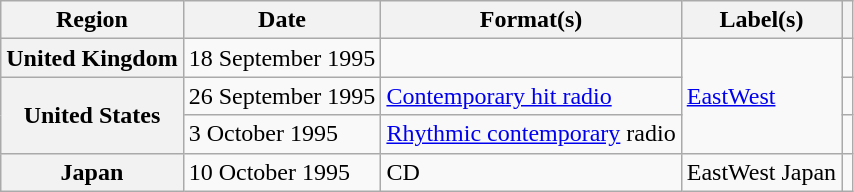<table class="wikitable plainrowheaders">
<tr>
<th scope="col">Region</th>
<th scope="col">Date</th>
<th scope="col">Format(s)</th>
<th scope="col">Label(s)</th>
<th scope="col"></th>
</tr>
<tr>
<th scope="row">United Kingdom</th>
<td>18 September 1995</td>
<td></td>
<td rowspan="3"><a href='#'>EastWest</a></td>
<td></td>
</tr>
<tr>
<th scope="row" rowspan="2">United States</th>
<td>26 September 1995</td>
<td><a href='#'>Contemporary hit radio</a></td>
<td></td>
</tr>
<tr>
<td>3 October 1995</td>
<td><a href='#'>Rhythmic contemporary</a> radio</td>
<td></td>
</tr>
<tr>
<th scope="row">Japan</th>
<td>10 October 1995</td>
<td>CD</td>
<td>EastWest Japan</td>
<td></td>
</tr>
</table>
